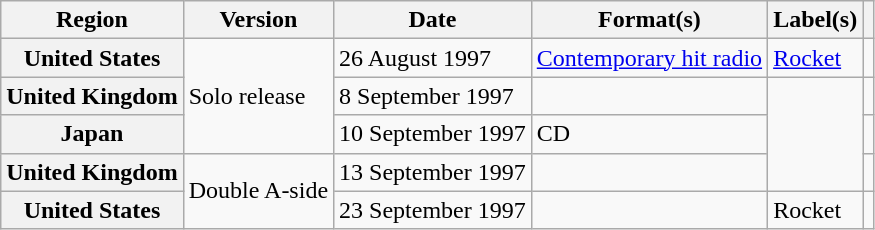<table class="wikitable plainrowheaders">
<tr>
<th scope="col">Region</th>
<th scope="col">Version</th>
<th scope="col">Date</th>
<th scope="col">Format(s)</th>
<th scope="col">Label(s)</th>
<th scope="col"></th>
</tr>
<tr>
<th scope="row">United States</th>
<td rowspan="3">Solo release</td>
<td>26 August 1997</td>
<td><a href='#'>Contemporary hit radio</a></td>
<td><a href='#'>Rocket</a></td>
<td></td>
</tr>
<tr>
<th scope="row">United Kingdom</th>
<td>8 September 1997</td>
<td></td>
<td rowspan="3"></td>
<td></td>
</tr>
<tr>
<th scope="row">Japan</th>
<td>10 September 1997</td>
<td>CD</td>
<td></td>
</tr>
<tr>
<th scope="row">United Kingdom</th>
<td rowspan="2">Double A-side</td>
<td>13 September 1997</td>
<td></td>
<td></td>
</tr>
<tr>
<th scope="row">United States</th>
<td>23 September 1997</td>
<td></td>
<td>Rocket</td>
<td></td>
</tr>
</table>
